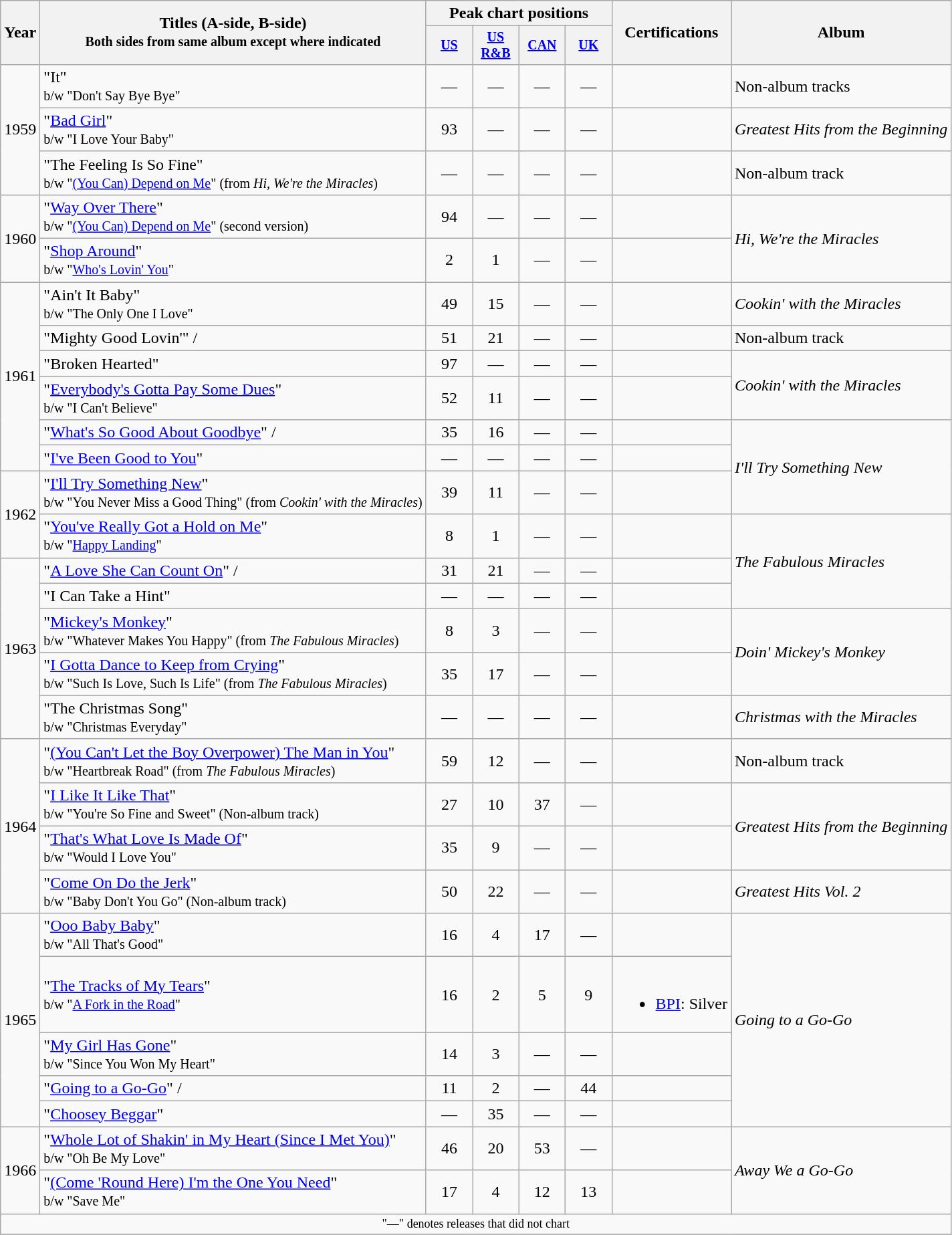<table class="wikitable">
<tr>
<th rowspan="2">Year</th>
<th rowspan="2">Titles (A-side, B-side)<br><small>Both sides from same album except where indicated</small></th>
<th colspan="4">Peak chart positions</th>
<th rowspan="2">Certifications</th>
<th rowspan="2">Album</th>
</tr>
<tr style="font-size:smaller;">
<th width="40"><a href='#'>US</a><br></th>
<th width="40"><a href='#'>US R&B</a><br></th>
<th width="40"><a href='#'>CAN</a><br></th>
<th width="40"><a href='#'>UK</a><br></th>
</tr>
<tr>
<td rowspan="3">1959</td>
<td>"It"<br><small>b/w "Don't Say Bye Bye"</small></td>
<td align="center">—</td>
<td align="center">—</td>
<td align="center">—</td>
<td align="center">—</td>
<td></td>
<td align="left">Non-album tracks</td>
</tr>
<tr>
<td>"<a href='#'>Bad Girl</a>"<br><small>b/w "I Love Your Baby"</small></td>
<td align="center">93</td>
<td align="center">—</td>
<td align="center">—</td>
<td align="center">—</td>
<td></td>
<td align="left"><em>Greatest Hits from the Beginning</em></td>
</tr>
<tr>
<td>"The Feeling Is So Fine"<br><small>b/w "<a href='#'>(You Can) Depend on Me</a>" (from <em>Hi, We're the Miracles</em>) </small></td>
<td align="center">—</td>
<td align="center">—</td>
<td align="center">—</td>
<td align="center">—</td>
<td></td>
<td align="left">Non-album track</td>
</tr>
<tr>
<td rowspan="2">1960</td>
<td>"<a href='#'>Way Over There</a>"<br><small>b/w "<a href='#'>(You Can) Depend on Me</a>" (second version)</small></td>
<td align="center">94</td>
<td align="center">—</td>
<td align="center">—</td>
<td align="center">—</td>
<td></td>
<td align="left" rowspan="2"><em>Hi, We're the Miracles</em></td>
</tr>
<tr>
<td>"<a href='#'>Shop Around</a>"<br><small>b/w "<a href='#'>Who's Lovin' You</a>" </small></td>
<td align="center">2</td>
<td align="center">1</td>
<td align="center">—</td>
<td align="center">—</td>
<td></td>
</tr>
<tr>
<td rowspan="6">1961</td>
<td>"Ain't It Baby"<br><small>b/w "The Only One I Love"</small></td>
<td align="center">49</td>
<td align="center">15</td>
<td align="center">—</td>
<td align="center">—</td>
<td></td>
<td align="left"><em>Cookin' with the Miracles</em></td>
</tr>
<tr>
<td>"Mighty Good Lovin'" /</td>
<td align="center">51</td>
<td align="center">21</td>
<td align="center">—</td>
<td align="center">—</td>
<td></td>
<td align="left">Non-album track</td>
</tr>
<tr>
<td>"Broken Hearted"</td>
<td align="center">97</td>
<td align="center">—</td>
<td align="center">—</td>
<td align="center">—</td>
<td></td>
<td align="left" rowspan="2"><em>Cookin' with the Miracles</em></td>
</tr>
<tr>
<td>"<a href='#'>Everybody's Gotta Pay Some Dues</a>"<br><small>b/w "I Can't Believe"</small></td>
<td align="center">52</td>
<td align="center">11</td>
<td align="center">—</td>
<td align="center">—</td>
<td></td>
</tr>
<tr>
<td>"<a href='#'>What's So Good About Goodbye</a>" /</td>
<td align="center">35</td>
<td align="center">16</td>
<td align="center">—</td>
<td align="center">—</td>
<td></td>
<td align="left" rowspan="3"><em>I'll Try Something New</em></td>
</tr>
<tr>
<td>"<a href='#'>I've Been Good to You</a>"</td>
<td align="center">—</td>
<td align="center">—</td>
<td align="center">—</td>
<td align="center">—</td>
<td></td>
</tr>
<tr>
<td rowspan="2">1962</td>
<td>"<a href='#'>I'll Try Something New</a>"<br><small>b/w "You Never Miss a Good Thing" (from <em>Cookin' with the Miracles</em>)</small></td>
<td align="center">39</td>
<td align="center">11</td>
<td align="center">—</td>
<td align="center">—</td>
<td></td>
</tr>
<tr>
<td>"<a href='#'>You've Really Got a Hold on Me</a>"<br><small>b/w "<a href='#'>Happy Landing</a>" </small></td>
<td align="center">8</td>
<td align="center">1</td>
<td align="center">—</td>
<td align="center">—</td>
<td></td>
<td align="left" rowspan="3"><em>The Fabulous Miracles</em></td>
</tr>
<tr>
<td rowspan="5">1963</td>
<td>"<a href='#'>A Love She Can Count On</a>" /</td>
<td align="center">31</td>
<td align="center">21</td>
<td align="center">—</td>
<td align="center">—</td>
<td></td>
</tr>
<tr>
<td>"I Can Take a Hint"</td>
<td align="center">—</td>
<td align="center">—</td>
<td align="center">—</td>
<td align="center">—</td>
<td></td>
</tr>
<tr>
<td>"<a href='#'>Mickey's Monkey</a>"<br><small>b/w "Whatever Makes You Happy" (from <em>The Fabulous Miracles</em>)</small></td>
<td align="center">8</td>
<td align="center">3</td>
<td align="center">—</td>
<td align="center">—</td>
<td></td>
<td align="left" rowspan="2"><em>Doin' Mickey's Monkey</em></td>
</tr>
<tr>
<td>"<a href='#'>I Gotta Dance to Keep from Crying</a>"<br><small>b/w "Such Is Love, Such Is Life" (from <em>The Fabulous Miracles</em>)</small></td>
<td align="center">35</td>
<td align="center">17</td>
<td align="center">—</td>
<td align="center">—</td>
<td></td>
</tr>
<tr>
<td>"The Christmas Song"<br><small>b/w "Christmas Everyday"</small></td>
<td align="center">—</td>
<td align="center">—</td>
<td align="center">—</td>
<td align="center">—</td>
<td></td>
<td align="left"><em>Christmas with the Miracles</em></td>
</tr>
<tr>
<td rowspan="4">1964</td>
<td>"<a href='#'>(You Can't Let the Boy Overpower) The Man in You</a>"<br><small>b/w "Heartbreak Road" (from <em>The Fabulous Miracles</em>) </small></td>
<td align="center">59</td>
<td align="center">12</td>
<td align="center">—</td>
<td align="center">—</td>
<td></td>
<td align="left">Non-album track</td>
</tr>
<tr>
<td>"<a href='#'>I Like It Like That</a>"<br><small>b/w "You're So Fine and Sweet" (Non-album track)</small></td>
<td align="center">27</td>
<td align="center">10</td>
<td align="center">37</td>
<td align="center">—</td>
<td></td>
<td align="left" rowspan="2"><em>Greatest Hits from the Beginning</em></td>
</tr>
<tr>
<td>"<a href='#'>That's What Love Is Made Of</a>"<br><small>b/w "Would I Love You" </small></td>
<td align="center">35</td>
<td align="center">9</td>
<td align="center">—</td>
<td align="center">—</td>
<td></td>
</tr>
<tr>
<td>"<a href='#'>Come On Do the Jerk</a>"<br><small>b/w "Baby Don't You Go" (Non-album track) </small></td>
<td align="center">50</td>
<td align="center">22</td>
<td align="center">—</td>
<td align="center">—</td>
<td></td>
<td align="left"><em>Greatest Hits Vol. 2</em></td>
</tr>
<tr>
<td rowspan="5">1965</td>
<td>"<a href='#'>Ooo Baby Baby</a>"<br><small>b/w "All That's Good" </small></td>
<td align="center">16</td>
<td align="center">4</td>
<td align="center">17</td>
<td align="center">—</td>
<td></td>
<td align="left" rowspan="5"><em>Going to a Go-Go</em></td>
</tr>
<tr>
<td>"<a href='#'>The Tracks of My Tears</a>"<br><small>b/w "<a href='#'>A Fork in the Road</a>"</small></td>
<td align="center">16</td>
<td align="center">2</td>
<td align="center">5</td>
<td align="center">9</td>
<td><br><ul><li><a href='#'>BPI</a>: Silver</li></ul></td>
</tr>
<tr>
<td>"<a href='#'>My Girl Has Gone</a>"<br><small>b/w "Since You Won My Heart" </small></td>
<td align="center">14</td>
<td align="center">3</td>
<td align="center">—</td>
<td align="center">—</td>
<td></td>
</tr>
<tr>
<td>"<a href='#'>Going to a Go-Go</a>" /</td>
<td align="center">11</td>
<td align="center">2</td>
<td align="center">—</td>
<td align="center">44</td>
<td></td>
</tr>
<tr>
<td>"<a href='#'>Choosey Beggar</a>"</td>
<td align="center">—</td>
<td align="center">35</td>
<td align="center">—</td>
<td align="center">—</td>
<td></td>
</tr>
<tr>
<td rowspan="2">1966</td>
<td>"<a href='#'>Whole Lot of Shakin' in My Heart (Since I Met You)</a>"<br><small>b/w "Oh Be My Love" </small></td>
<td align="center">46</td>
<td align="center">20</td>
<td align="center">53</td>
<td align="center">—</td>
<td></td>
<td align="left" rowspan="2"><em>Away We a Go-Go</em></td>
</tr>
<tr>
<td>"<a href='#'>(Come 'Round Here) I'm the One You Need</a>"<br><small>b/w "Save Me" </small></td>
<td align="center">17</td>
<td align="center">4</td>
<td align="center">12</td>
<td align="center">13</td>
<td></td>
</tr>
<tr>
<td align="center" colspan="8" style="font-size:9pt">"—" denotes releases that did not chart</td>
</tr>
<tr>
</tr>
</table>
